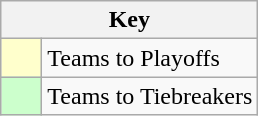<table class="wikitable" style="text-align: center;">
<tr>
<th colspan=2>Key</th>
</tr>
<tr>
<td style="background:#ffffcc; width:20px;"></td>
<td align=left>Teams to Playoffs</td>
</tr>
<tr>
<td style="background:#ccffcc; width:20px;"></td>
<td align=left>Teams to Tiebreakers</td>
</tr>
</table>
